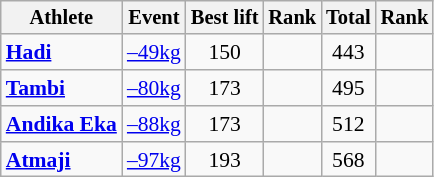<table class=wikitable style="font-size:90%">
<tr style="font-size:95%">
<th>Athlete</th>
<th>Event</th>
<th>Best lift</th>
<th>Rank</th>
<th>Total</th>
<th>Rank</th>
</tr>
<tr align=center>
<td align=left><strong><a href='#'>Hadi</a></strong></td>
<td align=left><a href='#'>–49kg</a></td>
<td>150</td>
<td></td>
<td>443</td>
<td></td>
</tr>
<tr align=center>
<td align=left><strong><a href='#'>Tambi</a></strong></td>
<td align=left><a href='#'>–80kg</a></td>
<td>173</td>
<td></td>
<td>495</td>
<td></td>
</tr>
<tr align=center>
<td align=left><strong><a href='#'>Andika Eka</a></strong></td>
<td align=left><a href='#'>–88kg</a></td>
<td>173</td>
<td></td>
<td>512</td>
<td></td>
</tr>
<tr align=center>
<td align=left><strong><a href='#'>Atmaji</a></strong></td>
<td align=left><a href='#'>–97kg</a></td>
<td>193</td>
<td></td>
<td>568</td>
<td></td>
</tr>
</table>
